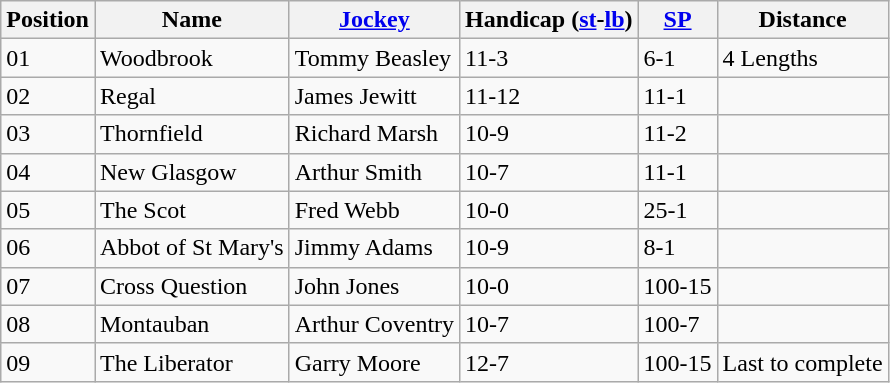<table class="wikitable sortable">
<tr>
<th data-sort-type="number">Position</th>
<th>Name</th>
<th><a href='#'>Jockey</a></th>
<th>Handicap (<a href='#'>st</a>-<a href='#'>lb</a>)</th>
<th><a href='#'>SP</a></th>
<th>Distance</th>
</tr>
<tr>
<td>01</td>
<td>Woodbrook</td>
<td>Tommy Beasley</td>
<td>11-3</td>
<td>6-1</td>
<td>4 Lengths</td>
</tr>
<tr>
<td>02</td>
<td>Regal</td>
<td>James Jewitt</td>
<td>11-12</td>
<td>11-1</td>
<td></td>
</tr>
<tr>
<td>03</td>
<td>Thornfield</td>
<td>Richard Marsh</td>
<td>10-9</td>
<td>11-2</td>
<td></td>
</tr>
<tr>
<td>04</td>
<td>New Glasgow</td>
<td>Arthur Smith</td>
<td>10-7</td>
<td>11-1</td>
<td></td>
</tr>
<tr>
<td>05</td>
<td>The Scot</td>
<td>Fred Webb</td>
<td>10-0</td>
<td>25-1</td>
<td></td>
</tr>
<tr>
<td>06</td>
<td>Abbot of St Mary's</td>
<td>Jimmy Adams</td>
<td>10-9</td>
<td>8-1</td>
<td></td>
</tr>
<tr>
<td>07</td>
<td>Cross Question</td>
<td>John Jones</td>
<td>10-0</td>
<td>100-15</td>
<td></td>
</tr>
<tr>
<td>08</td>
<td>Montauban</td>
<td>Arthur Coventry</td>
<td>10-7</td>
<td>100-7</td>
<td></td>
</tr>
<tr>
<td>09</td>
<td>The Liberator</td>
<td>Garry Moore</td>
<td>12-7</td>
<td>100-15</td>
<td>Last to complete</td>
</tr>
</table>
